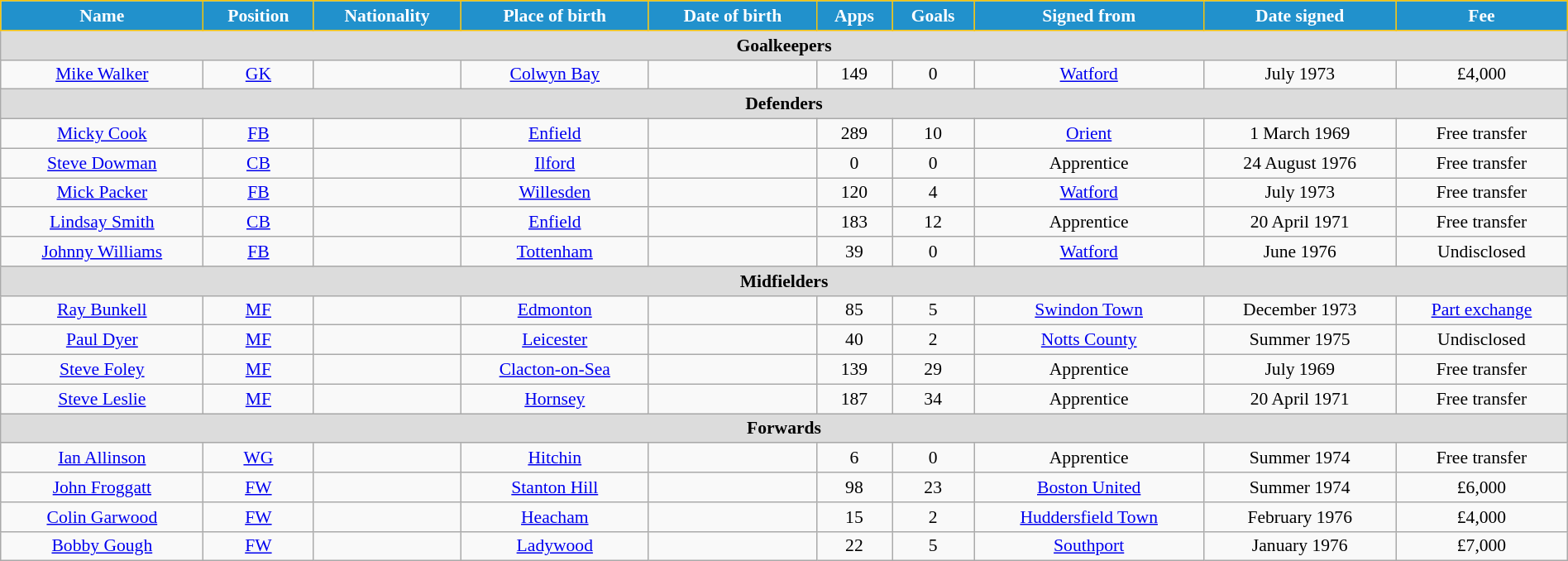<table class="wikitable" style="text-align:center; font-size:90%; width:100%;">
<tr>
<th style="background:#2191CC; color:white; border:1px solid #F7C408; text-align:center;">Name</th>
<th style="background:#2191CC; color:white; border:1px solid #F7C408; text-align:center;">Position</th>
<th style="background:#2191CC; color:white; border:1px solid #F7C408; text-align:center;">Nationality</th>
<th style="background:#2191CC; color:white; border:1px solid #F7C408; text-align:center;">Place of birth</th>
<th style="background:#2191CC; color:white; border:1px solid #F7C408; text-align:center;">Date of birth</th>
<th style="background:#2191CC; color:white; border:1px solid #F7C408; text-align:center;">Apps</th>
<th style="background:#2191CC; color:white; border:1px solid #F7C408; text-align:center;">Goals</th>
<th style="background:#2191CC; color:white; border:1px solid #F7C408; text-align:center;">Signed from</th>
<th style="background:#2191CC; color:white; border:1px solid #F7C408; text-align:center;">Date signed</th>
<th style="background:#2191CC; color:white; border:1px solid #F7C408; text-align:center;">Fee</th>
</tr>
<tr>
<th colspan="12" style="background:#dcdcdc; text-align:center;">Goalkeepers</th>
</tr>
<tr>
<td><a href='#'>Mike Walker</a></td>
<td><a href='#'>GK</a></td>
<td></td>
<td><a href='#'>Colwyn Bay</a></td>
<td></td>
<td>149</td>
<td>0</td>
<td> <a href='#'>Watford</a></td>
<td>July 1973</td>
<td>£4,000</td>
</tr>
<tr>
<th colspan="12" style="background:#dcdcdc; text-align:center;">Defenders</th>
</tr>
<tr>
<td><a href='#'>Micky Cook</a></td>
<td><a href='#'>FB</a></td>
<td></td>
<td><a href='#'>Enfield</a></td>
<td></td>
<td>289</td>
<td>10</td>
<td> <a href='#'>Orient</a></td>
<td>1 March 1969</td>
<td>Free transfer</td>
</tr>
<tr>
<td><a href='#'>Steve Dowman</a></td>
<td><a href='#'>CB</a></td>
<td></td>
<td><a href='#'>Ilford</a></td>
<td></td>
<td>0</td>
<td>0</td>
<td>Apprentice</td>
<td>24 August 1976</td>
<td>Free transfer</td>
</tr>
<tr>
<td><a href='#'>Mick Packer</a></td>
<td><a href='#'>FB</a></td>
<td></td>
<td><a href='#'>Willesden</a></td>
<td></td>
<td>120</td>
<td>4</td>
<td> <a href='#'>Watford</a></td>
<td>July 1973</td>
<td>Free transfer</td>
</tr>
<tr>
<td><a href='#'>Lindsay Smith</a></td>
<td><a href='#'>CB</a></td>
<td></td>
<td><a href='#'>Enfield</a></td>
<td></td>
<td>183</td>
<td>12</td>
<td>Apprentice</td>
<td>20 April 1971</td>
<td>Free transfer</td>
</tr>
<tr>
<td><a href='#'>Johnny Williams</a></td>
<td><a href='#'>FB</a></td>
<td></td>
<td><a href='#'>Tottenham</a></td>
<td></td>
<td>39</td>
<td>0</td>
<td> <a href='#'>Watford</a></td>
<td>June 1976</td>
<td>Undisclosed</td>
</tr>
<tr>
<th colspan="12" style="background:#dcdcdc; text-align:center;">Midfielders</th>
</tr>
<tr>
<td><a href='#'>Ray Bunkell</a></td>
<td><a href='#'>MF</a></td>
<td></td>
<td><a href='#'>Edmonton</a></td>
<td></td>
<td>85</td>
<td>5</td>
<td> <a href='#'>Swindon Town</a></td>
<td>December 1973</td>
<td><a href='#'>Part exchange</a></td>
</tr>
<tr>
<td><a href='#'>Paul Dyer</a></td>
<td><a href='#'>MF</a></td>
<td></td>
<td><a href='#'>Leicester</a></td>
<td></td>
<td>40</td>
<td>2</td>
<td> <a href='#'>Notts County</a></td>
<td>Summer 1975</td>
<td>Undisclosed</td>
</tr>
<tr>
<td><a href='#'>Steve Foley</a></td>
<td><a href='#'>MF</a></td>
<td></td>
<td><a href='#'>Clacton-on-Sea</a></td>
<td></td>
<td>139</td>
<td>29</td>
<td>Apprentice</td>
<td>July 1969</td>
<td>Free transfer</td>
</tr>
<tr>
<td><a href='#'>Steve Leslie</a></td>
<td><a href='#'>MF</a></td>
<td></td>
<td><a href='#'>Hornsey</a></td>
<td></td>
<td>187</td>
<td>34</td>
<td>Apprentice</td>
<td>20 April 1971</td>
<td>Free transfer</td>
</tr>
<tr>
<th colspan="12" style="background:#dcdcdc; text-align:center;">Forwards</th>
</tr>
<tr>
<td><a href='#'>Ian Allinson</a></td>
<td><a href='#'>WG</a></td>
<td></td>
<td><a href='#'>Hitchin</a></td>
<td></td>
<td>6</td>
<td>0</td>
<td>Apprentice</td>
<td>Summer 1974</td>
<td>Free transfer</td>
</tr>
<tr>
<td><a href='#'>John Froggatt</a></td>
<td><a href='#'>FW</a></td>
<td></td>
<td><a href='#'>Stanton Hill</a></td>
<td></td>
<td>98</td>
<td>23</td>
<td> <a href='#'>Boston United</a></td>
<td>Summer 1974</td>
<td>£6,000</td>
</tr>
<tr>
<td><a href='#'>Colin Garwood</a></td>
<td><a href='#'>FW</a></td>
<td></td>
<td><a href='#'>Heacham</a></td>
<td></td>
<td>15</td>
<td>2</td>
<td> <a href='#'>Huddersfield Town</a></td>
<td>February 1976</td>
<td>£4,000</td>
</tr>
<tr>
<td><a href='#'>Bobby Gough</a></td>
<td><a href='#'>FW</a></td>
<td></td>
<td><a href='#'>Ladywood</a></td>
<td></td>
<td>22</td>
<td>5</td>
<td> <a href='#'>Southport</a></td>
<td>January 1976</td>
<td>£7,000</td>
</tr>
</table>
